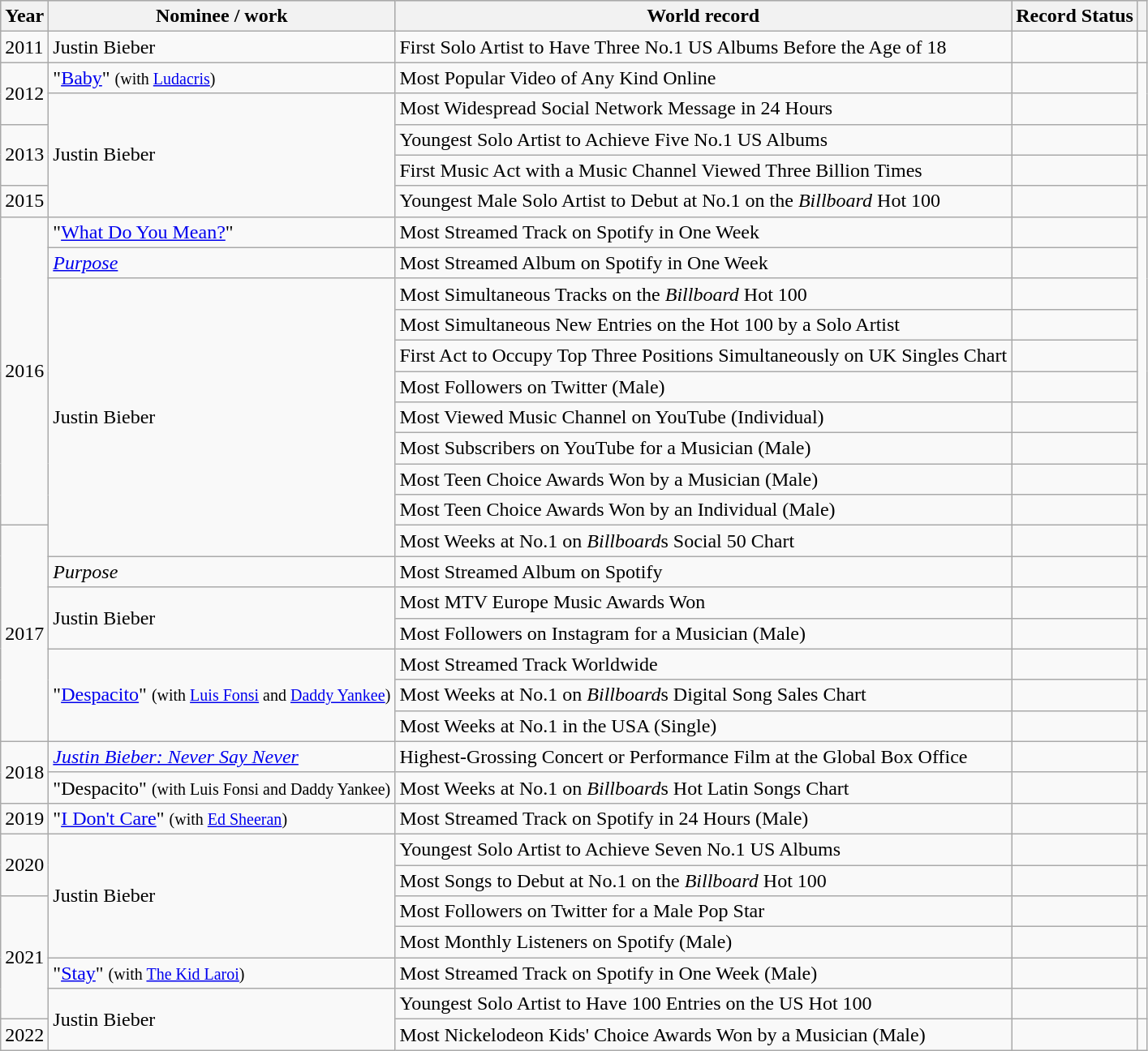<table class="wikitable sortable plainrowheaders">
<tr style="background:#ccc; text-align:center;">
<th scope="col">Year</th>
<th scope="col">Nominee / work</th>
<th scope="col">World record</th>
<th scope="col">Record Status</th>
<th scope="col" class="unsortable"></th>
</tr>
<tr>
<td>2011</td>
<td>Justin Bieber</td>
<td>First Solo Artist to Have Three No.1 US Albums Before the Age of 18</td>
<td></td>
<td></td>
</tr>
<tr>
<td rowspan="2">2012</td>
<td>"<a href='#'>Baby</a>" <small>(with <a href='#'>Ludacris</a>)</small></td>
<td>Most Popular Video of Any Kind Online</td>
<td></td>
<td rowspan="2"></td>
</tr>
<tr>
<td rowspan="4">Justin Bieber</td>
<td>Most Widespread Social Network Message in 24 Hours</td>
<td></td>
</tr>
<tr>
<td rowspan="2">2013</td>
<td>Youngest Solo Artist to Achieve Five No.1 US Albums</td>
<td></td>
<td></td>
</tr>
<tr>
<td>First Music Act with a Music Channel Viewed Three Billion Times</td>
<td></td>
<td></td>
</tr>
<tr>
<td>2015</td>
<td>Youngest Male Solo Artist to Debut at No.1 on the <em>Billboard</em> Hot 100</td>
<td></td>
<td></td>
</tr>
<tr>
<td rowspan="10">2016</td>
<td>"<a href='#'>What Do You Mean?</a>"</td>
<td>Most Streamed Track on Spotify in One Week</td>
<td></td>
<td rowspan="8"></td>
</tr>
<tr>
<td><em><a href='#'>Purpose</a></em></td>
<td>Most Streamed Album on Spotify in One Week</td>
<td></td>
</tr>
<tr>
<td rowspan="9">Justin Bieber</td>
<td>Most Simultaneous Tracks on the <em>Billboard</em> Hot 100</td>
<td></td>
</tr>
<tr>
<td>Most Simultaneous New Entries on the Hot 100 by a Solo Artist</td>
<td></td>
</tr>
<tr>
<td>First Act to Occupy Top Three Positions Simultaneously on UK Singles Chart</td>
<td></td>
</tr>
<tr>
<td>Most Followers on Twitter (Male)</td>
<td></td>
</tr>
<tr>
<td>Most Viewed Music Channel on YouTube (Individual)</td>
<td></td>
</tr>
<tr>
<td>Most Subscribers on YouTube for a Musician (Male)</td>
<td></td>
</tr>
<tr>
<td>Most Teen Choice Awards Won by a Musician (Male)</td>
<td></td>
<td></td>
</tr>
<tr>
<td>Most Teen Choice Awards Won by an Individual (Male)</td>
<td></td>
<td></td>
</tr>
<tr>
<td rowspan="7">2017</td>
<td>Most Weeks at No.1 on <em>Billboard</em>s Social 50 Chart</td>
<td></td>
<td></td>
</tr>
<tr>
<td><em>Purpose</em></td>
<td>Most Streamed Album on Spotify</td>
<td></td>
<td></td>
</tr>
<tr>
<td rowspan="2">Justin Bieber</td>
<td>Most MTV Europe Music Awards Won</td>
<td></td>
<td></td>
</tr>
<tr>
<td>Most Followers on Instagram for a Musician (Male)</td>
<td></td>
<td></td>
</tr>
<tr>
<td rowspan="3">"<a href='#'>Despacito</a>" <small>(with <a href='#'>Luis Fonsi</a> and <a href='#'>Daddy Yankee</a>)</small></td>
<td>Most Streamed Track Worldwide</td>
<td></td>
<td></td>
</tr>
<tr>
<td>Most Weeks at No.1 on <em>Billboard</em>s Digital Song Sales Chart</td>
<td></td>
<td></td>
</tr>
<tr>
<td>Most Weeks at No.1 in the USA (Single)</td>
<td></td>
<td></td>
</tr>
<tr>
<td rowspan="2">2018</td>
<td><em><a href='#'>Justin Bieber: Never Say Never</a></em></td>
<td>Highest-Grossing Concert or Performance Film at the Global Box Office</td>
<td></td>
<td></td>
</tr>
<tr>
<td>"Despacito" <small>(with Luis Fonsi and Daddy Yankee)</small></td>
<td>Most Weeks at No.1 on <em>Billboard</em>s Hot Latin Songs Chart</td>
<td></td>
<td></td>
</tr>
<tr>
<td>2019</td>
<td>"<a href='#'>I Don't Care</a>" <small>(with <a href='#'>Ed Sheeran</a>)</small></td>
<td>Most Streamed Track on Spotify in 24 Hours (Male)</td>
<td></td>
<td></td>
</tr>
<tr>
<td rowspan="2">2020</td>
<td rowspan="4">Justin Bieber</td>
<td>Youngest Solo Artist to Achieve Seven No.1 US Albums</td>
<td></td>
<td></td>
</tr>
<tr>
<td>Most Songs to Debut at No.1 on the <em>Billboard</em> Hot 100</td>
<td></td>
<td></td>
</tr>
<tr>
<td rowspan="4">2021</td>
<td>Most Followers on Twitter for a Male Pop Star</td>
<td></td>
<td></td>
</tr>
<tr>
<td>Most Monthly Listeners on Spotify (Male)</td>
<td></td>
<td></td>
</tr>
<tr>
<td>"<a href='#'>Stay</a>" <small>(with <a href='#'>The Kid Laroi</a>)</small></td>
<td>Most Streamed Track on Spotify in One Week (Male)</td>
<td></td>
<td></td>
</tr>
<tr>
<td rowspan="2">Justin Bieber</td>
<td>Youngest Solo Artist to Have 100 Entries on the US Hot 100</td>
<td></td>
<td></td>
</tr>
<tr>
<td>2022</td>
<td>Most Nickelodeon Kids' Choice Awards Won by a Musician (Male)</td>
<td></td>
<td></td>
</tr>
</table>
